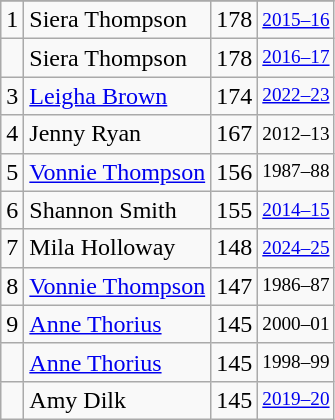<table class="wikitable">
<tr>
</tr>
<tr>
<td>1</td>
<td>Siera Thompson</td>
<td>178</td>
<td style="font-size:80%;"><a href='#'>2015–16</a></td>
</tr>
<tr>
<td></td>
<td>Siera Thompson</td>
<td>178</td>
<td style="font-size:80%;"><a href='#'>2016–17</a></td>
</tr>
<tr>
<td>3</td>
<td><a href='#'>Leigha Brown</a></td>
<td>174</td>
<td style="font-size:80%;"><a href='#'>2022–23</a></td>
</tr>
<tr>
<td>4</td>
<td>Jenny Ryan</td>
<td>167</td>
<td style="font-size:80%;">2012–13</td>
</tr>
<tr>
<td>5</td>
<td><a href='#'>Vonnie Thompson</a></td>
<td>156</td>
<td style="font-size:80%;">1987–88</td>
</tr>
<tr>
<td>6</td>
<td>Shannon Smith</td>
<td>155</td>
<td style="font-size:80%;"><a href='#'>2014–15</a></td>
</tr>
<tr>
<td>7</td>
<td>Mila Holloway</td>
<td>148</td>
<td style="font-size:80%;"><a href='#'>2024–25</a></td>
</tr>
<tr>
<td>8</td>
<td><a href='#'>Vonnie Thompson</a></td>
<td>147</td>
<td style="font-size:80%;">1986–87</td>
</tr>
<tr>
<td>9</td>
<td><a href='#'>Anne Thorius</a></td>
<td>145</td>
<td style="font-size:80%;">2000–01</td>
</tr>
<tr>
<td></td>
<td><a href='#'>Anne Thorius</a></td>
<td>145</td>
<td style="font-size:80%;">1998–99</td>
</tr>
<tr>
<td></td>
<td>Amy Dilk</td>
<td>145</td>
<td style="font-size:80%;"><a href='#'>2019–20</a></td>
</tr>
</table>
